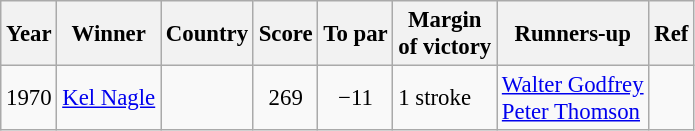<table class=wikitable style="font-size:95%">
<tr>
<th>Year</th>
<th>Winner</th>
<th>Country</th>
<th>Score</th>
<th>To par</th>
<th>Margin<br>of victory</th>
<th>Runners-up</th>
<th>Ref</th>
</tr>
<tr>
<td>1970</td>
<td><a href='#'>Kel Nagle</a></td>
<td></td>
<td align=center>269</td>
<td align=center>−11</td>
<td>1 stroke</td>
<td> <a href='#'>Walter Godfrey</a><br> <a href='#'>Peter Thomson</a></td>
<td></td>
</tr>
</table>
